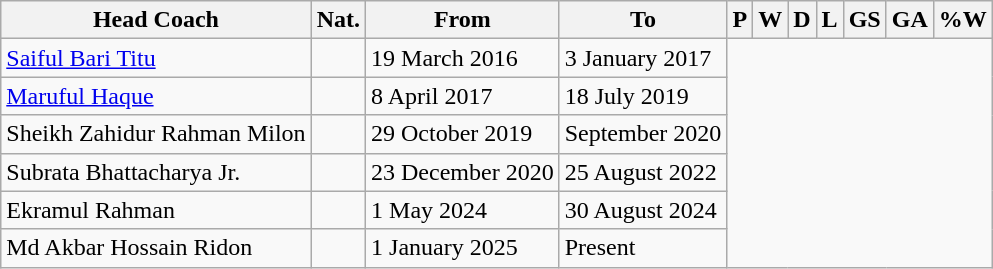<table class="wikitable sortable" style="text-align: center">
<tr>
<th>Head Coach</th>
<th>Nat.</th>
<th class="unsortable">From</th>
<th class="unsortable">To</th>
<th abbr="1">P</th>
<th abbr="1">W</th>
<th abbr="0">D</th>
<th abbr="1">L</th>
<th abbr="2">GS</th>
<th abbr="4">GA</th>
<th abbr="50">%W</th>
</tr>
<tr>
<td align=left><a href='#'>Saiful Bari Titu</a></td>
<td align=left></td>
<td align=left>19 March 2016</td>
<td align=left>3 January 2017<br></td>
</tr>
<tr>
<td align=left><a href='#'>Maruful Haque</a></td>
<td align=left></td>
<td align=left>8 April 2017</td>
<td align=left>18 July 2019<br></td>
</tr>
<tr>
<td align=left>Sheikh Zahidur Rahman Milon</td>
<td align=left></td>
<td align=left>29 October 2019</td>
<td align=left>September 2020<br></td>
</tr>
<tr>
<td align=left>Subrata Bhattacharya Jr.</td>
<td align=left></td>
<td align=left>23 December 2020</td>
<td align=left>25 August 2022<br></td>
</tr>
<tr>
<td align=left>Ekramul Rahman</td>
<td align=left></td>
<td align=left>1 May 2024</td>
<td align=left>30 August 2024<br></td>
</tr>
<tr>
<td align=left>Md Akbar Hossain Ridon</td>
<td align=left></td>
<td align=left>1 January 2025</td>
<td align=left>Present<br></td>
</tr>
</table>
